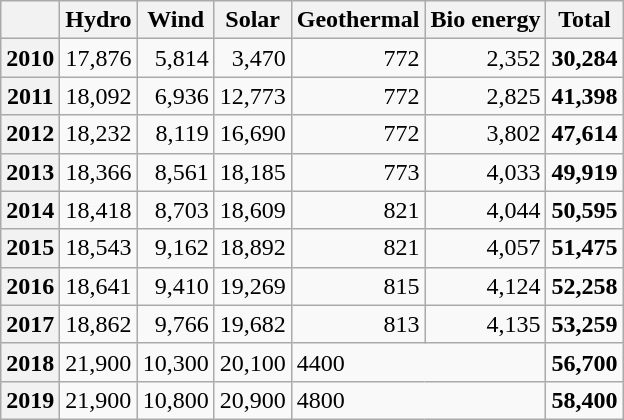<table class="wikitable">
<tr>
<th></th>
<th>Hydro</th>
<th>Wind</th>
<th>Solar</th>
<th>Geothermal</th>
<th>Bio  energy</th>
<th>Total</th>
</tr>
<tr>
<th>2010</th>
<td style="text-align:right;">17,876</td>
<td style="text-align:right;">5,814</td>
<td style="text-align:right;">3,470</td>
<td style="text-align:right;">772</td>
<td style="text-align:right;">2,352</td>
<td style="text-align:right;"><strong>30,284</strong></td>
</tr>
<tr>
<th>2011</th>
<td style="text-align:right;">18,092</td>
<td style="text-align:right;">6,936</td>
<td style="text-align:right;">12,773</td>
<td style="text-align:right;">772</td>
<td style="text-align:right;">2,825</td>
<td style="text-align:right;"><strong>41,398</strong></td>
</tr>
<tr>
<th>2012</th>
<td style="text-align:right;">18,232</td>
<td style="text-align:right;">8,119</td>
<td style="text-align:right;">16,690</td>
<td style="text-align:right;">772</td>
<td style="text-align:right;">3,802</td>
<td style="text-align:right;"><strong>47,614</strong></td>
</tr>
<tr>
<th>2013</th>
<td style="text-align:right;">18,366</td>
<td style="text-align:right;">8,561</td>
<td style="text-align:right;">18,185</td>
<td style="text-align:right;">773</td>
<td style="text-align:right;">4,033</td>
<td style="text-align:right;"><strong>49,919</strong></td>
</tr>
<tr>
<th>2014</th>
<td style="text-align:right;">18,418</td>
<td style="text-align:right;">8,703</td>
<td style="text-align:right;">18,609</td>
<td style="text-align:right;">821</td>
<td style="text-align:right;">4,044</td>
<td style="text-align:right;"><strong>50,595</strong></td>
</tr>
<tr>
<th>2015</th>
<td style="text-align:right;">18,543</td>
<td style="text-align:right;">9,162</td>
<td style="text-align:right;">18,892</td>
<td style="text-align:right;">821</td>
<td style="text-align:right;">4,057</td>
<td style="text-align:right;"><strong>51,475</strong></td>
</tr>
<tr>
<th>2016</th>
<td style="text-align:right;">18,641</td>
<td style="text-align:right;">9,410</td>
<td style="text-align:right;">19,269</td>
<td style="text-align:right;">815</td>
<td style="text-align:right;">4,124</td>
<td style="text-align:right;"><strong>52,258</strong></td>
</tr>
<tr>
<th>2017</th>
<td style="text-align:right;">18,862</td>
<td style="text-align:right;">9,766</td>
<td style="text-align:right;">19,682</td>
<td style="text-align:right;">813</td>
<td style="text-align:right;">4,135</td>
<td style="text-align:right;"><strong>53,259</strong></td>
</tr>
<tr>
<th>2018</th>
<td>21,900</td>
<td>10,300</td>
<td>20,100</td>
<td colspan="2">4400</td>
<td><strong>56,700</strong></td>
</tr>
<tr>
<th>2019</th>
<td>21,900</td>
<td>10,800</td>
<td>20,900</td>
<td colspan="2">4800</td>
<td><strong>58,400</strong></td>
</tr>
</table>
